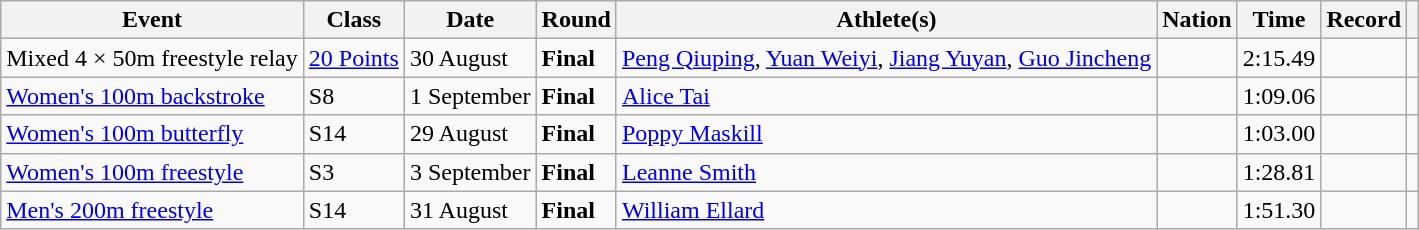<table class="wikitable sortable">
<tr>
<th>Event</th>
<th>Class</th>
<th>Date</th>
<th>Round</th>
<th>Athlete(s)</th>
<th>Nation</th>
<th>Time</th>
<th>Record</th>
<th class="unsortable"></th>
</tr>
<tr>
<td>Mixed 4 × 50m freestyle relay</td>
<td><a href='#'>20 Points</a></td>
<td>30 August</td>
<td><strong>Final</strong></td>
<td><a href='#'>Peng Qiuping</a>, <a href='#'>Yuan Weiyi</a>, <a href='#'>Jiang Yuyan</a>, <a href='#'>Guo Jincheng</a></td>
<td></td>
<td>2:15.49</td>
<td><strong></strong></td>
<td> </td>
</tr>
<tr>
<td><a href='#'>Women's 100m backstroke</a></td>
<td>S8</td>
<td>1 September</td>
<td><strong>Final</strong></td>
<td><a href='#'>Alice Tai</a></td>
<td></td>
<td>1:09.06</td>
<td></td>
<td></td>
</tr>
<tr>
<td><a href='#'>Women's 100m butterfly</a></td>
<td>S14</td>
<td>29 August</td>
<td><strong>Final</strong></td>
<td><a href='#'>Poppy Maskill</a></td>
<td></td>
<td>1:03.00</td>
<td><strong></strong></td>
<td> </td>
</tr>
<tr>
<td><a href='#'>Women's 100m freestyle</a></td>
<td>S3</td>
<td>3 September</td>
<td><strong>Final</strong></td>
<td><a href='#'>Leanne Smith</a></td>
<td></td>
<td>1:28.81</td>
<td></td>
<td></td>
</tr>
<tr>
<td><a href='#'>Men's 200m freestyle</a></td>
<td>S14</td>
<td>31 August</td>
<td><strong>Final</strong></td>
<td><a href='#'>William Ellard</a></td>
<td></td>
<td>1:51.30</td>
<td><strong></strong></td>
<td></td>
</tr>
</table>
